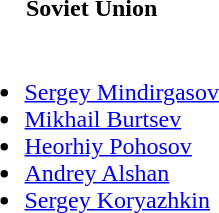<table>
<tr>
<th>Soviet Union</th>
</tr>
<tr>
<td><br><ul><li><a href='#'>Sergey Mindirgasov</a></li><li><a href='#'>Mikhail Burtsev</a></li><li><a href='#'>Heorhiy Pohosov</a></li><li><a href='#'>Andrey Alshan</a></li><li><a href='#'>Sergey Koryazhkin</a></li></ul></td>
</tr>
</table>
